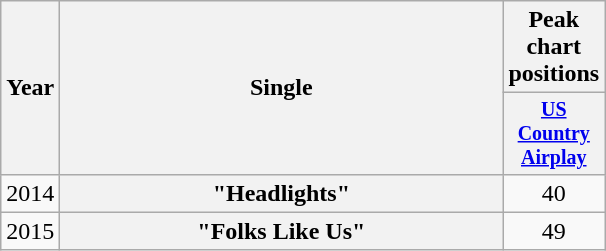<table class="wikitable plainrowheaders" style="text-align:center;">
<tr>
<th rowspan="2">Year</th>
<th rowspan="2" style="width:18em;">Single</th>
<th colspan="1">Peak chart positions</th>
</tr>
<tr style="font-size:smaller;">
<th width="45"><a href='#'>US Country Airplay</a><br></th>
</tr>
<tr>
<td>2014</td>
<th scope="row">"Headlights"</th>
<td>40</td>
</tr>
<tr>
<td>2015</td>
<th scope="row">"Folks Like Us"</th>
<td>49</td>
</tr>
</table>
